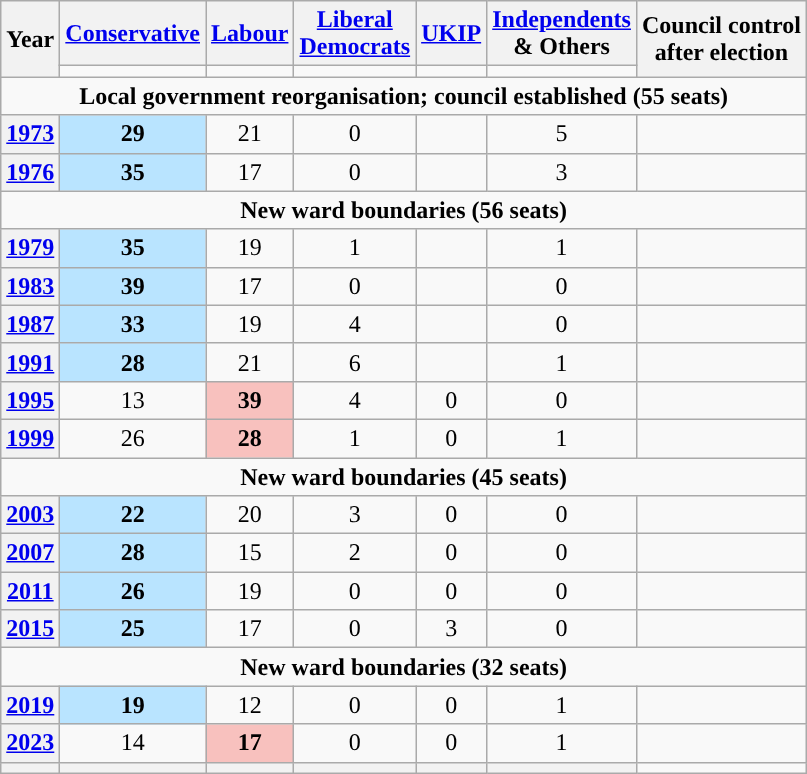<table class="wikitable plainrowheaders" style="text-align:center">
<tr>
<th scope="col" rowspan="2">Year</th>
<th scope="col"><a href='#'>Conservative</a></th>
<th scope="col"><a href='#'>Labour</a></th>
<th scope="col" style="width:1px"><a href='#'>Liberal Democrats</a></th>
<th scope="col"><a href='#'>UKIP</a></th>
<th scope="col"><a href='#'>Independents</a><br>& Others</th>
<th scope="col" rowspan="2" colspan="2">Council control<br>after election</th>
</tr>
<tr>
<td style="background:"></td>
<td style="background:"></td>
<td style="background:"></td>
<td style="background:"></td>
<td style="background:"></td>
</tr>
<tr>
<td colspan="9"><strong>Local government reorganisation; council established (55 seats)</strong></td>
</tr>
<tr>
<th scope="row"><a href='#'>1973</a></th>
<td style="background:#B9E4FF;"><strong>29</strong></td>
<td>21</td>
<td>0</td>
<td></td>
<td>5</td>
<td></td>
</tr>
<tr>
<th scope="row"><a href='#'>1976</a></th>
<td style="background:#B9E4FF;"><strong>35</strong></td>
<td>17</td>
<td>0</td>
<td></td>
<td>3</td>
<td></td>
</tr>
<tr>
<td colspan="9"><strong>New ward boundaries (56 seats)</strong></td>
</tr>
<tr>
<th scope="row"><a href='#'>1979</a></th>
<td style="background:#B9E4FF;"><strong>35</strong></td>
<td>19</td>
<td>1</td>
<td></td>
<td>1</td>
<td></td>
</tr>
<tr>
<th scope="row"><a href='#'>1983</a></th>
<td style="background:#B9E4FF;"><strong>39</strong></td>
<td>17</td>
<td>0</td>
<td></td>
<td>0</td>
<td></td>
</tr>
<tr>
<th scope="row"><a href='#'>1987</a></th>
<td style="background:#B9E4FF;"><strong>33</strong></td>
<td>19</td>
<td>4</td>
<td></td>
<td>0</td>
<td></td>
</tr>
<tr>
<th scope="row"><a href='#'>1991</a></th>
<td style="background:#B9E4FF;"><strong>28</strong></td>
<td>21</td>
<td>6</td>
<td></td>
<td>1</td>
<td></td>
</tr>
<tr>
<th scope="row"><a href='#'>1995</a></th>
<td>13</td>
<td style="background:#F8C1BE;"><strong>39</strong></td>
<td>4</td>
<td>0</td>
<td>0</td>
<td></td>
</tr>
<tr>
<th scope="row"><a href='#'>1999</a></th>
<td>26</td>
<td style="background:#F8C1BE;"><strong>28</strong></td>
<td>1</td>
<td>0</td>
<td>1</td>
<td></td>
</tr>
<tr>
<td colspan="9"><strong>New ward boundaries (45 seats)</strong></td>
</tr>
<tr>
<th scope="row"><a href='#'>2003</a></th>
<td style="background:#B9E4FF;"><strong>22</strong></td>
<td>20</td>
<td>3</td>
<td>0</td>
<td>0</td>
<td></td>
</tr>
<tr>
<th scope="row"><a href='#'>2007</a></th>
<td style="background:#B9E4FF;"><strong>28</strong></td>
<td>15</td>
<td>2</td>
<td>0</td>
<td>0</td>
<td></td>
</tr>
<tr>
<th scope="row"><a href='#'>2011</a></th>
<td style="background:#B9E4FF;"><strong>26</strong></td>
<td>19</td>
<td>0</td>
<td>0</td>
<td>0</td>
<td></td>
</tr>
<tr>
<th scope="row"><a href='#'>2015</a></th>
<td style="background:#B9E4FF;"><strong>25</strong></td>
<td>17</td>
<td>0</td>
<td>3</td>
<td>0</td>
<td></td>
</tr>
<tr>
<td colspan="9"><strong>New ward boundaries (32 seats)</strong></td>
</tr>
<tr>
<th scope="row"><a href='#'>2019</a></th>
<td style="background:#B9E4FF;"><strong>19</strong></td>
<td>12</td>
<td>0</td>
<td>0</td>
<td>1</td>
<td></td>
</tr>
<tr>
<th scope="row"><a href='#'>2023</a></th>
<td>14</td>
<td style="background:#F8C1BE;"><strong>17</strong></td>
<td>0</td>
<td>0</td>
<td>1</td>
<td></td>
</tr>
<tr>
<th></th>
<th style="background-color: "></th>
<th style="background-color: "></th>
<th style="background-color: "></th>
<th style="background-color: "></th>
<th style="background-color: "></th>
</tr>
</table>
